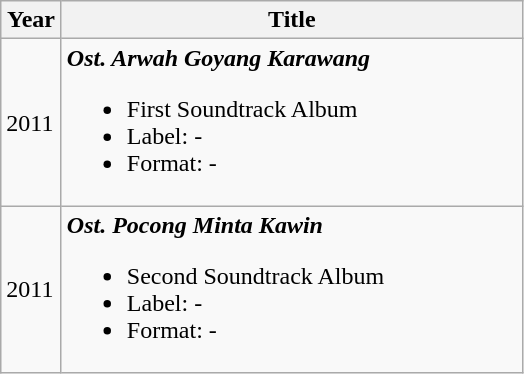<table class="wikitable">
<tr>
<th rowspan="1" style="width:33px;">Year</th>
<th rowspan="1" style="width:300px;">Title</th>
</tr>
<tr>
<td>2011</td>
<td><strong><em>Ost. Arwah Goyang Karawang</em></strong><br><ul><li>First Soundtrack Album</li><li>Label: -</li><li>Format: -</li></ul></td>
</tr>
<tr>
<td>2011</td>
<td><strong><em>Ost. Pocong Minta Kawin</em></strong><br><ul><li>Second Soundtrack Album</li><li>Label: -</li><li>Format: -</li></ul></td>
</tr>
</table>
